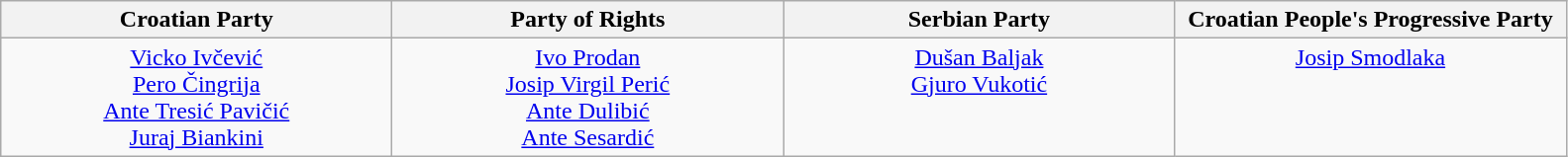<table class="wikitable" style="text-align:center;">
<tr>
<th>Croatian Party</th>
<th>Party of Rights</th>
<th>Serbian Party</th>
<th>Croatian People's Progressive Party</th>
</tr>
<tr style="vertical-align:top;">
<td style="width:16em; "><a href='#'>Vicko Ivčević</a><br><a href='#'>Pero Čingrija</a><br><a href='#'>Ante Tresić Pavičić</a><br><a href='#'>Juraj Biankini</a></td>
<td style="width:16em; "><a href='#'>Ivo Prodan</a><br><a href='#'>Josip Virgil Perić</a><br><a href='#'>Ante Dulibić</a><br><a href='#'>Ante Sesardić</a></td>
<td style="width:16em; "><a href='#'>Dušan Baljak</a><br><a href='#'>Gjuro Vukotić</a></td>
<td style="width:16em; "><a href='#'>Josip Smodlaka</a></td>
</tr>
</table>
